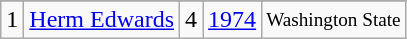<table class="wikitable">
<tr>
</tr>
<tr>
<td>1</td>
<td><a href='#'>Herm Edwards</a></td>
<td>4</td>
<td><a href='#'>1974</a></td>
<td style="font-size:80%;">Washington State</td>
</tr>
</table>
